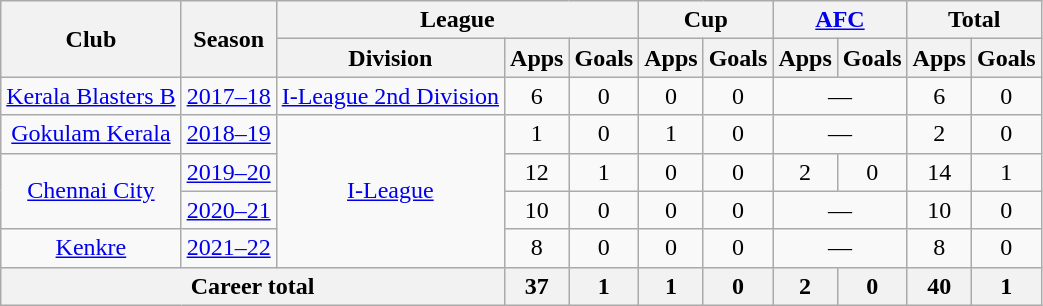<table class="wikitable" style="text-align: center;">
<tr>
<th rowspan="2">Club</th>
<th rowspan="2">Season</th>
<th colspan="3">League</th>
<th colspan="2">Cup</th>
<th colspan="2"><a href='#'>AFC</a></th>
<th colspan="2">Total</th>
</tr>
<tr>
<th>Division</th>
<th>Apps</th>
<th>Goals</th>
<th>Apps</th>
<th>Goals</th>
<th>Apps</th>
<th>Goals</th>
<th>Apps</th>
<th>Goals</th>
</tr>
<tr>
<td rowspan="1"><a href='#'>Kerala Blasters B</a></td>
<td><a href='#'>2017–18</a></td>
<td rowspan="1"><a href='#'>I-League 2nd Division</a></td>
<td>6</td>
<td>0</td>
<td>0</td>
<td>0</td>
<td colspan="2">—</td>
<td>6</td>
<td>0</td>
</tr>
<tr>
<td rowspan="1"><a href='#'>Gokulam Kerala</a></td>
<td><a href='#'>2018–19</a></td>
<td rowspan="4"><a href='#'>I-League</a></td>
<td>1</td>
<td>0</td>
<td>1</td>
<td>0</td>
<td colspan="2">—</td>
<td>2</td>
<td>0</td>
</tr>
<tr>
<td rowspan="2"><a href='#'>Chennai City</a></td>
<td><a href='#'>2019–20</a></td>
<td>12</td>
<td>1</td>
<td>0</td>
<td>0</td>
<td>2</td>
<td>0</td>
<td>14</td>
<td>1</td>
</tr>
<tr>
<td><a href='#'>2020–21</a></td>
<td>10</td>
<td>0</td>
<td>0</td>
<td>0</td>
<td colspan="2">—</td>
<td>10</td>
<td>0</td>
</tr>
<tr>
<td rowspan="1"><a href='#'>Kenkre</a></td>
<td><a href='#'>2021–22</a></td>
<td>8</td>
<td>0</td>
<td>0</td>
<td>0</td>
<td colspan="2">—</td>
<td>8</td>
<td>0</td>
</tr>
<tr>
<th colspan="3">Career total</th>
<th>37</th>
<th>1</th>
<th>1</th>
<th>0</th>
<th>2</th>
<th>0</th>
<th>40</th>
<th>1</th>
</tr>
</table>
